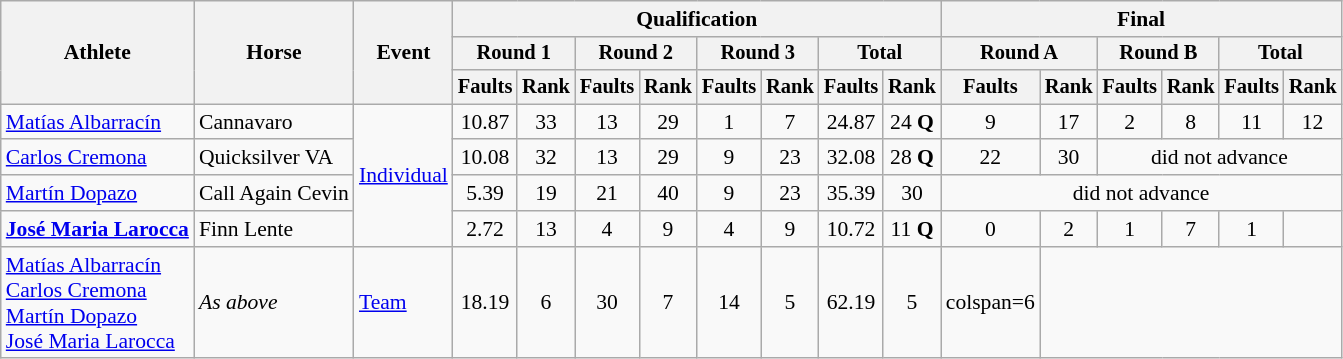<table class="wikitable" style="font-size:90%;text-align:center">
<tr>
<th rowspan=3>Athlete</th>
<th rowspan=3>Horse</th>
<th rowspan=3>Event</th>
<th colspan=8>Qualification</th>
<th colspan=6>Final</th>
</tr>
<tr style=font-size:95%>
<th colspan=2>Round 1</th>
<th colspan=2>Round 2</th>
<th colspan=2>Round 3</th>
<th colspan=2>Total</th>
<th colspan=2>Round A</th>
<th colspan=2>Round B</th>
<th colspan=2>Total</th>
</tr>
<tr style=font-size:95%>
<th>Faults</th>
<th>Rank</th>
<th>Faults</th>
<th>Rank</th>
<th>Faults</th>
<th>Rank</th>
<th>Faults</th>
<th>Rank</th>
<th>Faults</th>
<th>Rank</th>
<th>Faults</th>
<th>Rank</th>
<th>Faults</th>
<th>Rank</th>
</tr>
<tr>
<td style="text-align:left"><a href='#'>Matías Albarracín</a></td>
<td style="text-align:left">Cannavaro</td>
<td style="text-align:left" rowspan=4><a href='#'>Individual</a></td>
<td>10.87</td>
<td>33</td>
<td>13</td>
<td>29</td>
<td>1</td>
<td>7</td>
<td>24.87</td>
<td>24 <strong>Q</strong></td>
<td>9</td>
<td>17</td>
<td>2</td>
<td>8</td>
<td>11</td>
<td>12</td>
</tr>
<tr>
<td style="text-align:left"><a href='#'>Carlos Cremona</a></td>
<td style="text-align:left">Quicksilver VA</td>
<td>10.08</td>
<td>32</td>
<td>13</td>
<td>29</td>
<td>9</td>
<td>23</td>
<td>32.08</td>
<td>28 <strong>Q</strong></td>
<td>22</td>
<td>30</td>
<td colspan=4>did not advance</td>
</tr>
<tr>
<td style="text-align:left"><a href='#'>Martín Dopazo</a></td>
<td style="text-align:left">Call Again Cevin</td>
<td>5.39</td>
<td>19</td>
<td>21</td>
<td>40</td>
<td>9</td>
<td>23</td>
<td>35.39</td>
<td>30</td>
<td colspan=6>did not advance</td>
</tr>
<tr>
<td style="text-align:left"><strong><a href='#'>José Maria Larocca</a></strong></td>
<td style="text-align:left">Finn Lente</td>
<td>2.72</td>
<td>13</td>
<td>4</td>
<td>9</td>
<td>4</td>
<td>9</td>
<td>10.72</td>
<td>11 <strong>Q</strong></td>
<td>0</td>
<td>2</td>
<td>1</td>
<td>7</td>
<td>1</td>
<td></td>
</tr>
<tr>
<td style="text-align:left"><a href='#'>Matías Albarracín</a><br><a href='#'>Carlos Cremona</a><br><a href='#'>Martín Dopazo</a><br><a href='#'>José Maria Larocca</a></td>
<td style="text-align:left"><em>As above</em></td>
<td style="text-align:left"><a href='#'>Team</a></td>
<td>18.19</td>
<td>6</td>
<td>30</td>
<td>7</td>
<td>14</td>
<td>5</td>
<td>62.19</td>
<td>5</td>
<td>colspan=6 </td>
</tr>
</table>
